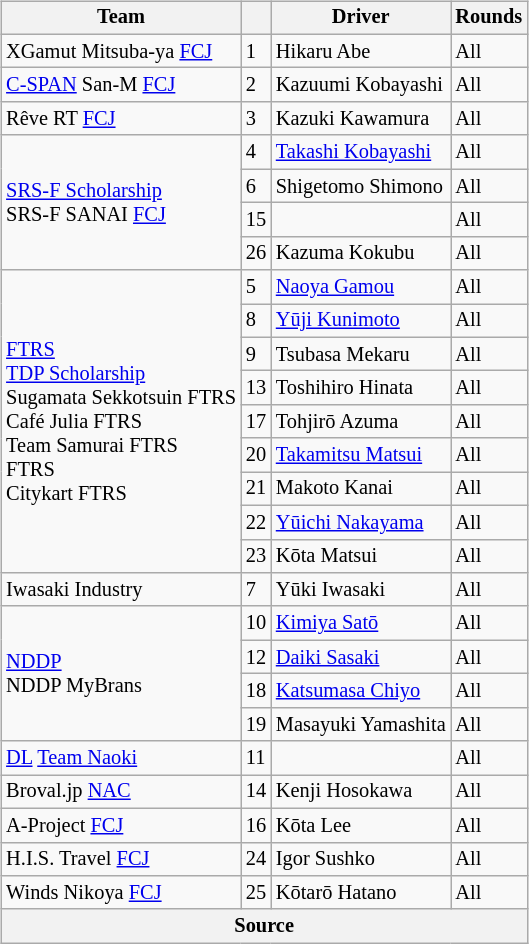<table>
<tr>
<td><br><table class="wikitable" style="font-size: 85%;">
<tr>
<th>Team</th>
<th></th>
<th>Driver</th>
<th>Rounds</th>
</tr>
<tr>
<td>XGamut Mitsuba-ya <a href='#'>FCJ</a></td>
<td>1</td>
<td> Hikaru Abe</td>
<td>All</td>
</tr>
<tr>
<td><a href='#'>C-SPAN</a> San-M <a href='#'>FCJ</a></td>
<td>2</td>
<td> Kazuumi Kobayashi</td>
<td>All</td>
</tr>
<tr>
<td>Rêve RT <a href='#'>FCJ</a></td>
<td>3</td>
<td> Kazuki Kawamura</td>
<td>All</td>
</tr>
<tr>
<td rowspan="4"><a href='#'>SRS-F Scholarship</a><br>SRS-F SANAI <a href='#'>FCJ</a></td>
<td>4</td>
<td> <a href='#'>Takashi Kobayashi</a></td>
<td>All</td>
</tr>
<tr>
<td>6</td>
<td> Shigetomo Shimono</td>
<td>All</td>
</tr>
<tr>
<td>15</td>
<td> </td>
<td>All</td>
</tr>
<tr>
<td>26</td>
<td> Kazuma Kokubu</td>
<td>All</td>
</tr>
<tr>
<td rowspan="9"><a href='#'>FTRS</a><br><a href='#'>TDP Scholarship</a><br>Sugamata Sekkotsuin FTRS<br>Café Julia FTRS<br>Team Samurai FTRS<br>FTRS <br>Citykart FTRS</td>
<td>5</td>
<td> <a href='#'>Naoya Gamou</a></td>
<td>All</td>
</tr>
<tr>
<td>8</td>
<td> <a href='#'>Yūji Kunimoto</a></td>
<td>All</td>
</tr>
<tr>
<td>9</td>
<td> Tsubasa Mekaru</td>
<td>All</td>
</tr>
<tr>
<td>13</td>
<td> Toshihiro Hinata</td>
<td>All</td>
</tr>
<tr>
<td>17</td>
<td> Tohjirō Azuma</td>
<td>All</td>
</tr>
<tr>
<td>20</td>
<td> <a href='#'>Takamitsu Matsui</a></td>
<td>All</td>
</tr>
<tr>
<td>21</td>
<td> Makoto Kanai</td>
<td>All</td>
</tr>
<tr>
<td>22</td>
<td> <a href='#'>Yūichi Nakayama</a></td>
<td>All</td>
</tr>
<tr>
<td>23</td>
<td> Kōta Matsui</td>
<td>All</td>
</tr>
<tr>
<td>Iwasaki Industry</td>
<td>7</td>
<td> Yūki Iwasaki</td>
<td>All</td>
</tr>
<tr>
<td rowspan="4"><a href='#'>NDDP</a><br>NDDP MyBrans</td>
<td>10</td>
<td> <a href='#'>Kimiya Satō</a></td>
<td>All</td>
</tr>
<tr>
<td>12</td>
<td> <a href='#'>Daiki Sasaki</a></td>
<td>All</td>
</tr>
<tr>
<td>18</td>
<td> <a href='#'>Katsumasa Chiyo</a></td>
<td>All</td>
</tr>
<tr>
<td>19</td>
<td> Masayuki Yamashita</td>
<td>All</td>
</tr>
<tr>
<td><a href='#'>DL</a> <a href='#'>Team Naoki</a></td>
<td>11</td>
<td> </td>
<td>All</td>
</tr>
<tr>
<td>Broval.jp <a href='#'>NAC</a></td>
<td>14</td>
<td> Kenji Hosokawa</td>
<td>All</td>
</tr>
<tr>
<td>A-Project <a href='#'>FCJ</a></td>
<td>16</td>
<td> Kōta Lee</td>
<td>All</td>
</tr>
<tr>
<td>H.I.S. Travel <a href='#'>FCJ</a></td>
<td>24</td>
<td> Igor Sushko</td>
<td>All</td>
</tr>
<tr>
<td>Winds Nikoya <a href='#'>FCJ</a></td>
<td>25</td>
<td> Kōtarō Hatano</td>
<td>All</td>
</tr>
<tr>
<th colspan="4"; text-align:center><strong>Source</strong></th>
</tr>
</table>
</td>
<td valign="top"></td>
</tr>
</table>
